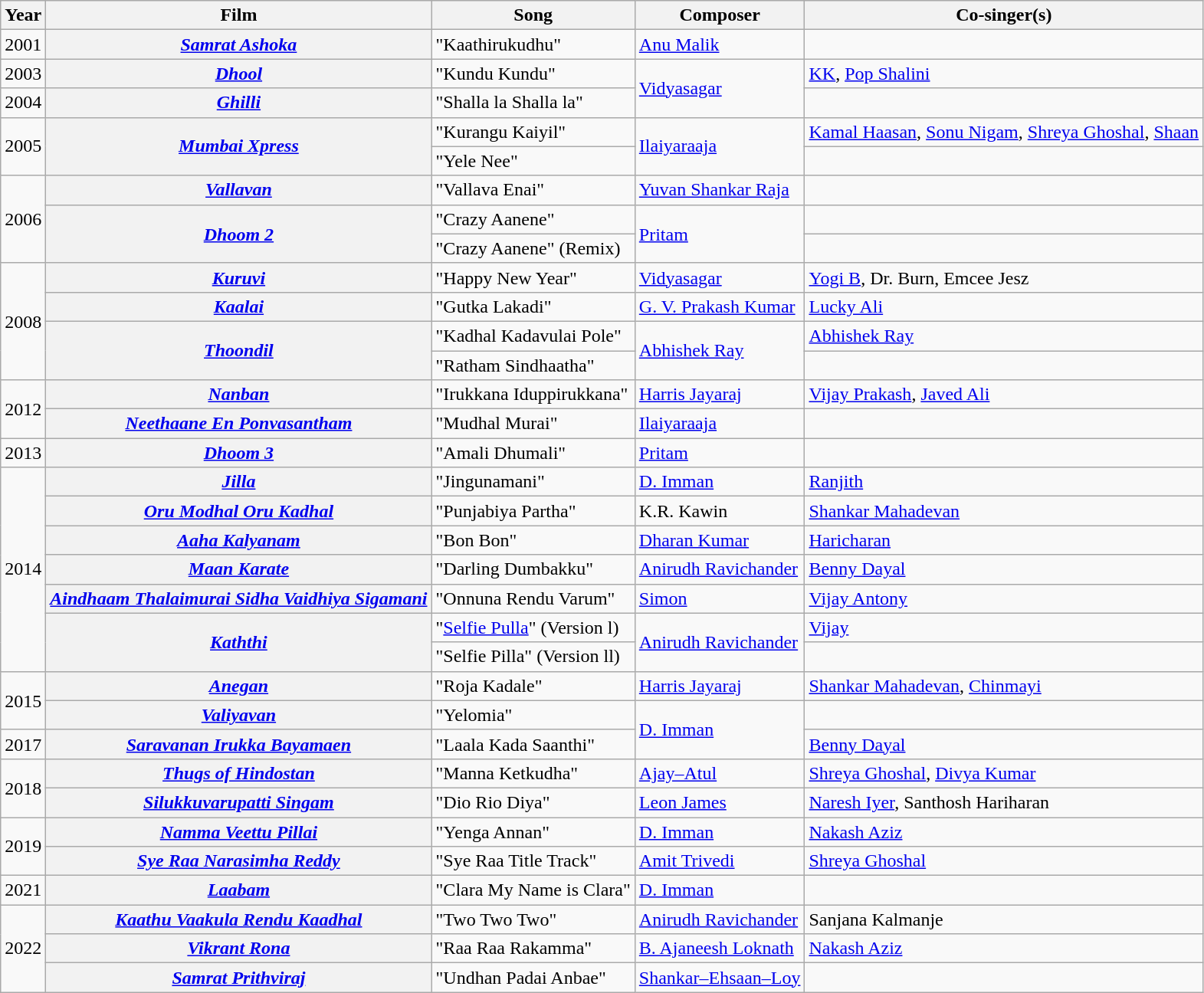<table class="wikitable sortable">
<tr>
<th>Year</th>
<th>Film</th>
<th>Song</th>
<th>Composer</th>
<th>Co-singer(s)</th>
</tr>
<tr>
<td>2001</td>
<th><em><a href='#'>Samrat Ashoka</a></em></th>
<td>"Kaathirukudhu"</td>
<td><a href='#'>Anu Malik</a></td>
<td></td>
</tr>
<tr>
<td>2003</td>
<th><em><a href='#'>Dhool</a></em></th>
<td>"Kundu Kundu"</td>
<td rowspan="2"><a href='#'>Vidyasagar</a></td>
<td><a href='#'>KK</a>, <a href='#'>Pop Shalini</a></td>
</tr>
<tr>
<td>2004</td>
<th><em><a href='#'>Ghilli</a></em></th>
<td>"Shalla la Shalla la"</td>
<td></td>
</tr>
<tr>
<td rowspan="2">2005</td>
<th rowspan="2"><em><a href='#'>Mumbai Xpress</a></em></th>
<td>"Kurangu Kaiyil"</td>
<td rowspan="2"><a href='#'>Ilaiyaraaja</a></td>
<td><a href='#'>Kamal Haasan</a>, <a href='#'>Sonu Nigam</a>, <a href='#'>Shreya Ghoshal</a>, <a href='#'>Shaan</a></td>
</tr>
<tr>
<td>"Yele Nee"</td>
<td></td>
</tr>
<tr>
<td rowspan="3">2006</td>
<th><em><a href='#'>Vallavan</a></em></th>
<td>"Vallava Enai"</td>
<td><a href='#'>Yuvan Shankar Raja</a></td>
<td></td>
</tr>
<tr>
<th rowspan="2"><em><a href='#'>Dhoom 2</a></em></th>
<td>"Crazy Aanene"</td>
<td rowspan="2"><a href='#'>Pritam</a></td>
<td></td>
</tr>
<tr>
<td>"Crazy Aanene" (Remix)</td>
<td></td>
</tr>
<tr>
<td rowspan="4">2008</td>
<th><em><a href='#'>Kuruvi</a></em></th>
<td>"Happy New Year"</td>
<td><a href='#'>Vidyasagar</a></td>
<td><a href='#'>Yogi B</a>, Dr. Burn, Emcee Jesz</td>
</tr>
<tr>
<th><em><a href='#'>Kaalai</a></em></th>
<td>"Gutka Lakadi"</td>
<td><a href='#'>G. V. Prakash Kumar</a></td>
<td><a href='#'>Lucky Ali</a></td>
</tr>
<tr>
<th rowspan="2"><em><a href='#'>Thoondil</a></em></th>
<td>"Kadhal Kadavulai Pole"</td>
<td rowspan="2"><a href='#'>Abhishek Ray</a></td>
<td><a href='#'>Abhishek Ray</a></td>
</tr>
<tr>
<td>"Ratham Sindhaatha"</td>
<td></td>
</tr>
<tr>
<td rowspan="2">2012</td>
<th><em><a href='#'>Nanban</a></em></th>
<td>"Irukkana Iduppirukkana"</td>
<td><a href='#'>Harris Jayaraj</a></td>
<td><a href='#'>Vijay Prakash</a>, <a href='#'>Javed Ali</a></td>
</tr>
<tr>
<th><em><a href='#'>Neethaane En Ponvasantham</a></em></th>
<td>"Mudhal Murai"</td>
<td><a href='#'>Ilaiyaraaja</a></td>
<td></td>
</tr>
<tr>
<td>2013</td>
<th><em><a href='#'>Dhoom 3</a></em></th>
<td>"Amali Dhumali"</td>
<td><a href='#'>Pritam</a></td>
<td></td>
</tr>
<tr>
<td rowspan="7">2014</td>
<th><em><a href='#'>Jilla</a></em></th>
<td>"Jingunamani"</td>
<td><a href='#'>D. Imman</a></td>
<td><a href='#'>Ranjith</a></td>
</tr>
<tr>
<th><em><a href='#'>Oru Modhal Oru Kadhal</a></em></th>
<td>"Punjabiya Partha"</td>
<td>K.R. Kawin</td>
<td><a href='#'>Shankar Mahadevan</a></td>
</tr>
<tr>
<th><em><a href='#'>Aaha Kalyanam</a></em></th>
<td>"Bon Bon"</td>
<td><a href='#'>Dharan Kumar</a></td>
<td><a href='#'>Haricharan</a></td>
</tr>
<tr>
<th><em><a href='#'>Maan Karate</a></em></th>
<td>"Darling Dumbakku"</td>
<td><a href='#'>Anirudh Ravichander</a></td>
<td><a href='#'>Benny Dayal</a></td>
</tr>
<tr>
<th><em><a href='#'>Aindhaam Thalaimurai Sidha Vaidhiya Sigamani</a></em></th>
<td>"Onnuna Rendu Varum"</td>
<td><a href='#'>Simon</a></td>
<td><a href='#'>Vijay Antony</a></td>
</tr>
<tr>
<th rowspan="2"><em><a href='#'>Kaththi</a></em></th>
<td>"<a href='#'>Selfie Pulla</a>" (Version l)</td>
<td rowspan="2"><a href='#'>Anirudh Ravichander</a></td>
<td><a href='#'>Vijay</a></td>
</tr>
<tr>
<td>"Selfie Pilla" (Version ll)</td>
<td></td>
</tr>
<tr>
<td rowspan="2">2015</td>
<th><em><a href='#'>Anegan</a></em></th>
<td>"Roja Kadale"</td>
<td><a href='#'>Harris Jayaraj</a></td>
<td><a href='#'>Shankar Mahadevan</a>, <a href='#'>Chinmayi</a></td>
</tr>
<tr>
<th><em><a href='#'>Valiyavan</a></em></th>
<td>"Yelomia"</td>
<td rowspan="2"><a href='#'>D. Imman</a></td>
<td></td>
</tr>
<tr>
<td>2017</td>
<th><em><a href='#'>Saravanan Irukka Bayamaen</a></em></th>
<td>"Laala Kada Saanthi"</td>
<td><a href='#'>Benny Dayal</a></td>
</tr>
<tr>
<td rowspan="2">2018</td>
<th><em><a href='#'>Thugs of Hindostan</a></em></th>
<td>"Manna Ketkudha"</td>
<td><a href='#'>Ajay–Atul</a></td>
<td><a href='#'>Shreya Ghoshal</a>, <a href='#'>Divya Kumar</a></td>
</tr>
<tr>
<th><em><a href='#'>Silukkuvarupatti Singam</a></em></th>
<td>"Dio Rio Diya"</td>
<td><a href='#'>Leon James</a></td>
<td><a href='#'>Naresh Iyer</a>, Santhosh Hariharan</td>
</tr>
<tr>
<td rowspan="2">2019</td>
<th><em><a href='#'>Namma Veettu Pillai</a></em></th>
<td>"Yenga Annan"</td>
<td><a href='#'>D. Imman</a></td>
<td><a href='#'>Nakash Aziz</a></td>
</tr>
<tr>
<th><em><a href='#'>Sye Raa Narasimha Reddy</a></em></th>
<td>"Sye Raa Title Track"</td>
<td><a href='#'>Amit Trivedi</a></td>
<td><a href='#'>Shreya Ghoshal</a></td>
</tr>
<tr>
<td>2021</td>
<th><em><a href='#'>Laabam</a></em></th>
<td>"Clara My Name is Clara"</td>
<td><a href='#'>D. Imman</a></td>
<td></td>
</tr>
<tr>
<td rowspan="3">2022</td>
<th><em><a href='#'>Kaathu Vaakula Rendu Kaadhal</a></em></th>
<td>"Two Two Two"</td>
<td><a href='#'>Anirudh Ravichander</a></td>
<td>Sanjana Kalmanje</td>
</tr>
<tr>
<th><em><a href='#'>Vikrant Rona</a></em></th>
<td>"Raa Raa Rakamma"</td>
<td><a href='#'>B. Ajaneesh Loknath</a></td>
<td><a href='#'>Nakash Aziz</a></td>
</tr>
<tr>
<th><em><a href='#'>Samrat Prithviraj</a></em></th>
<td>"Undhan Padai Anbae"</td>
<td><a href='#'>Shankar–Ehsaan–Loy</a></td>
<td></td>
</tr>
</table>
